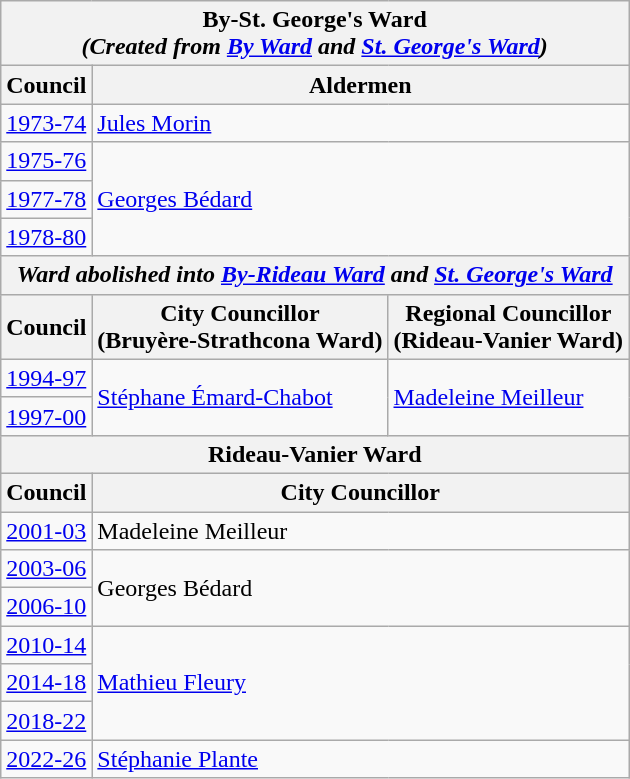<table class="wikitable">
<tr>
<th colspan="3"><strong>By-St. George's Ward</strong> <br> <em>(Created from <a href='#'>By Ward</a> and <a href='#'>St. George's Ward</a>)</em></th>
</tr>
<tr>
<th>Council</th>
<th Colspan="2">Aldermen</th>
</tr>
<tr>
<td><a href='#'>1973-74</a></td>
<td colspan="2" rowspan="1"><a href='#'>Jules Morin</a></td>
</tr>
<tr>
<td><a href='#'>1975-76</a></td>
<td colspan="2" rowspan="3"><a href='#'>Georges Bédard</a></td>
</tr>
<tr>
<td><a href='#'>1977-78</a></td>
</tr>
<tr>
<td><a href='#'>1978-80</a></td>
</tr>
<tr>
<th colspan="3"><em>Ward abolished into <a href='#'>By-Rideau Ward</a> and <a href='#'>St. George's Ward</a></em></th>
</tr>
<tr>
<th>Council</th>
<th>City Councillor <br> (Bruyère-Strathcona Ward)</th>
<th>Regional Councillor <br> (Rideau-Vanier Ward)</th>
</tr>
<tr>
<td><a href='#'>1994-97</a></td>
<td rowspan="2"><a href='#'>Stéphane Émard-Chabot</a></td>
<td rowspan="2"><a href='#'>Madeleine Meilleur</a></td>
</tr>
<tr>
<td><a href='#'>1997-00</a></td>
</tr>
<tr>
<th colspan="3"><strong>Rideau-Vanier Ward</strong></th>
</tr>
<tr>
<th>Council</th>
<th colspan="2">City Councillor</th>
</tr>
<tr>
<td><a href='#'>2001-03</a></td>
<td colspan="2" rowspan="1">Madeleine Meilleur</td>
</tr>
<tr>
<td><a href='#'>2003-06</a></td>
<td colspan="2" rowspan="2">Georges Bédard</td>
</tr>
<tr>
<td><a href='#'>2006-10</a></td>
</tr>
<tr>
<td><a href='#'>2010-14</a></td>
<td colspan="2" rowspan="3"><a href='#'>Mathieu Fleury</a></td>
</tr>
<tr>
<td><a href='#'>2014-18</a></td>
</tr>
<tr>
<td><a href='#'>2018-22</a></td>
</tr>
<tr>
<td><a href='#'>2022-26</a></td>
<td colspan="2"><a href='#'>Stéphanie Plante</a></td>
</tr>
</table>
